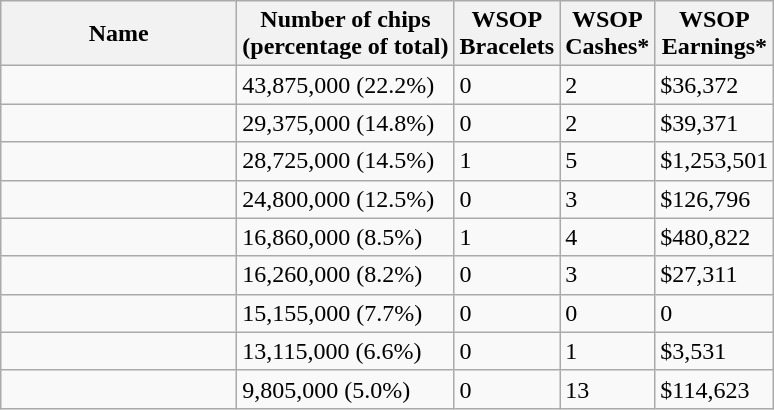<table class="wikitable sortable">
<tr>
<th width="150">Name</th>
<th>Number of chips<br>(percentage of total)</th>
<th>WSOP<br>Bracelets</th>
<th>WSOP<br>Cashes*</th>
<th>WSOP<br>Earnings*</th>
</tr>
<tr>
<td> </td>
<td>43,875,000 (22.2%)</td>
<td>0</td>
<td>2</td>
<td>$36,372</td>
</tr>
<tr>
<td> </td>
<td>29,375,000 (14.8%)</td>
<td>0</td>
<td>2</td>
<td>$39,371</td>
</tr>
<tr>
<td> </td>
<td>28,725,000 (14.5%)</td>
<td>1</td>
<td>5</td>
<td>$1,253,501</td>
</tr>
<tr>
<td> </td>
<td>24,800,000 (12.5%)</td>
<td>0</td>
<td>3</td>
<td>$126,796</td>
</tr>
<tr>
<td> </td>
<td>16,860,000 (8.5%)</td>
<td>1</td>
<td>4</td>
<td>$480,822</td>
</tr>
<tr>
<td> </td>
<td>16,260,000  (8.2%)</td>
<td>0</td>
<td>3</td>
<td>$27,311</td>
</tr>
<tr>
<td> </td>
<td>15,155,000 (7.7%)</td>
<td>0</td>
<td>0</td>
<td>0</td>
</tr>
<tr>
<td> </td>
<td>13,115,000 (6.6%)</td>
<td>0</td>
<td>1</td>
<td>$3,531</td>
</tr>
<tr>
<td> </td>
<td>9,805,000 (5.0%)</td>
<td>0</td>
<td>13</td>
<td>$114,623</td>
</tr>
</table>
